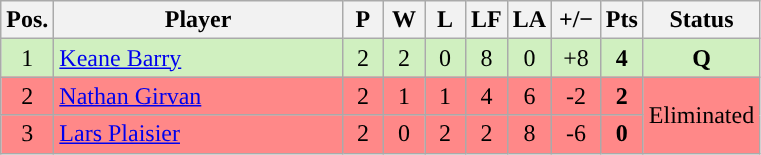<table class="wikitable" style="text-align:center; margin: 1em auto 1em auto, align:left">
<tr>
<th width=20>Pos.</th>
<th width=185>Player</th>
<th width=20>P</th>
<th width=20>W</th>
<th width=20>L</th>
<th width=20>LF</th>
<th width=20>LA</th>
<th width=25>+/−</th>
<th width=20>Pts</th>
<th width=70>Status</th>
</tr>
<tr style="background:#D0F0C0;">
<td>1</td>
<td align=left> <a href='#'>Keane Barry</a></td>
<td>2</td>
<td>2</td>
<td>0</td>
<td>8</td>
<td>0</td>
<td>+8</td>
<td><strong>4</strong></td>
<td rowspan=1><strong>Q</strong></td>
</tr>
<tr style="background:#FF8888;">
<td>2</td>
<td align=left> <a href='#'>Nathan Girvan</a></td>
<td>2</td>
<td>1</td>
<td>1</td>
<td>4</td>
<td>6</td>
<td>-2</td>
<td><strong>2</strong></td>
<td rowspan=2>Eliminated</td>
</tr>
<tr style="background:#FF8888;">
<td>3</td>
<td align=left> <a href='#'>Lars Plaisier</a></td>
<td>2</td>
<td>0</td>
<td>2</td>
<td>2</td>
<td>8</td>
<td>-6</td>
<td><strong>0</strong></td>
</tr>
</table>
